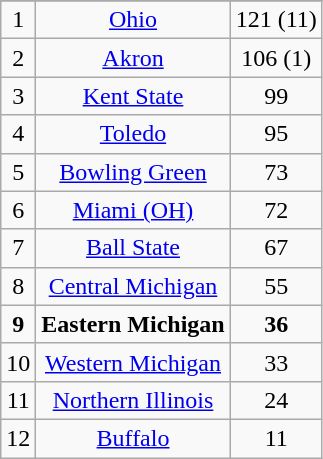<table class="wikitable" border="1">
<tr align=center>
</tr>
<tr align="center">
<td>1</td>
<td><a href='#'>Ohio</a></td>
<td>121 (11)</td>
</tr>
<tr align="center">
<td>2</td>
<td><a href='#'>Akron</a></td>
<td>106 (1)</td>
</tr>
<tr align="center">
<td>3</td>
<td><a href='#'>Kent State</a></td>
<td>99</td>
</tr>
<tr align="center">
<td>4</td>
<td><a href='#'>Toledo</a></td>
<td>95</td>
</tr>
<tr align="center">
<td>5</td>
<td><a href='#'>Bowling Green</a></td>
<td>73</td>
</tr>
<tr align="center">
<td>6</td>
<td><a href='#'>Miami (OH)</a></td>
<td>72</td>
</tr>
<tr align="center">
<td>7</td>
<td><a href='#'>Ball State</a></td>
<td>67</td>
</tr>
<tr align="center">
<td>8</td>
<td><a href='#'>Central Michigan</a></td>
<td>55</td>
</tr>
<tr align="center">
<td><strong>9</strong></td>
<td><strong>Eastern Michigan</strong></td>
<td><strong>36</strong></td>
</tr>
<tr align="center">
<td>10</td>
<td><a href='#'>Western Michigan</a></td>
<td>33</td>
</tr>
<tr align="center">
<td>11</td>
<td><a href='#'>Northern Illinois</a></td>
<td>24</td>
</tr>
<tr align="center">
<td>12</td>
<td><a href='#'>Buffalo</a></td>
<td>11</td>
</tr>
</table>
